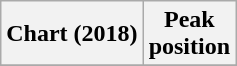<table class="wikitable plainrowheaders" style="text-align:center">
<tr>
<th>Chart (2018)</th>
<th>Peak<br>position</th>
</tr>
<tr>
</tr>
</table>
